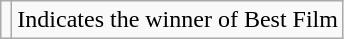<table class="wikitable">
<tr>
<td height:20px; width:20px"></td>
<td> Indicates the winner of Best Film</td>
</tr>
</table>
